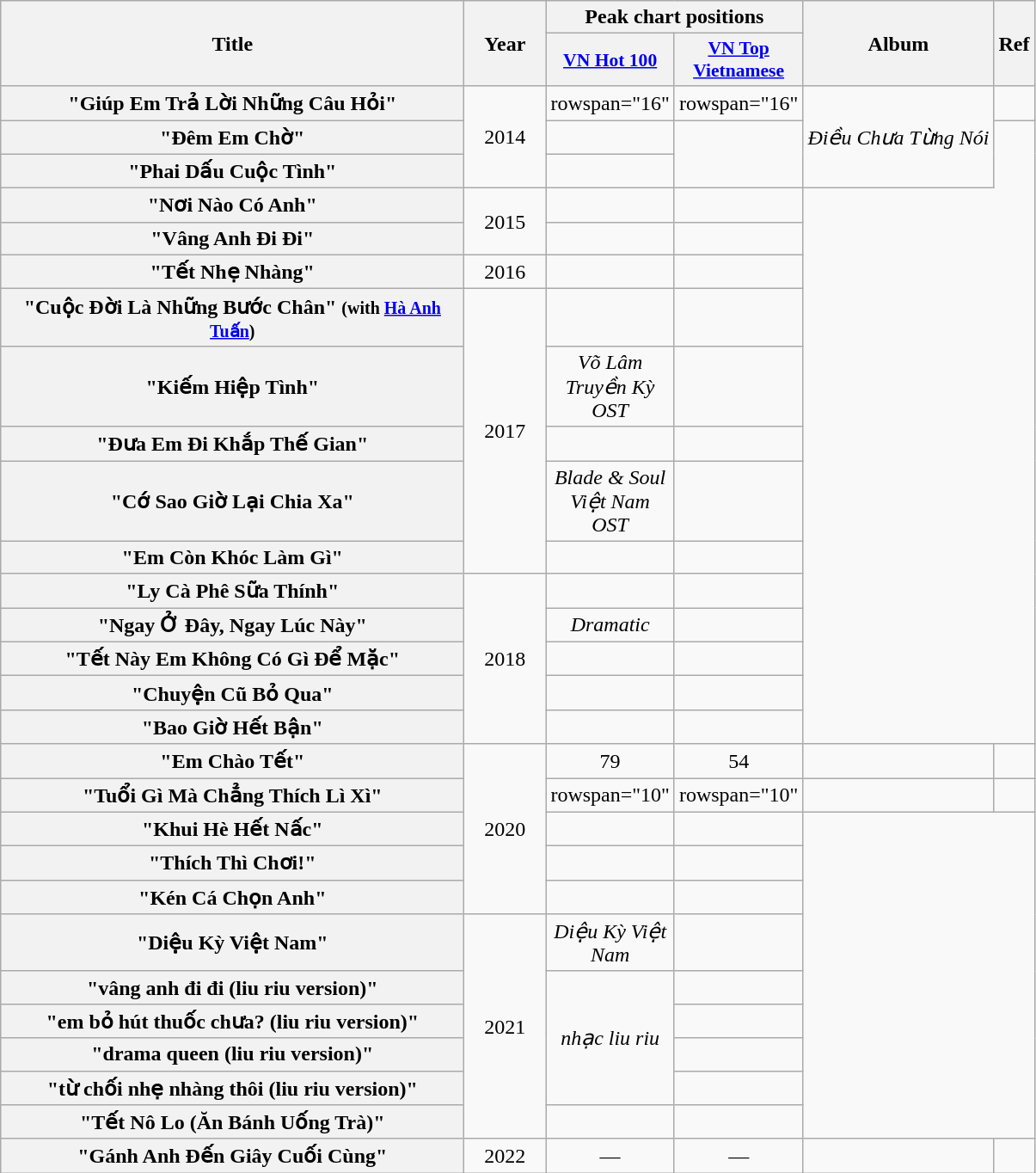<table class="wikitable plainrowheaders" border="1" style="text-align:center;">
<tr>
<th scope="col" style="width:22em;" rowspan="2">Title</th>
<th scope="col" style="width:3.5em;" rowspan="2">Year</th>
<th colspan="2">Peak chart positions</th>
<th rowspan="2">Album</th>
<th scope="col" class="unsortable" rowspan="2">Ref</th>
</tr>
<tr>
<th style="width:4em;font-size:90%;"><a href='#'>VN Hot 100</a><br></th>
<th style="width:4em;font-size:90%;"><a href='#'>VN Top Vietnamese</a><br></th>
</tr>
<tr>
<th scope="row">"Giúp Em Trả Lời Những Câu Hỏi"</th>
<td rowspan="3">2014</td>
<td>rowspan="16" </td>
<td>rowspan="16" </td>
<td rowspan="3"><em>Điều Chưa Từng Nói</em></td>
<td></td>
</tr>
<tr>
<th scope="row">"Đêm Em Chờ"</th>
<td></td>
</tr>
<tr>
<th scope="row">"Phai Dấu Cuộc Tình"</th>
<td></td>
</tr>
<tr>
<th scope="row">"Nơi Nào Có Anh"</th>
<td rowspan="2">2015</td>
<td></td>
<td></td>
</tr>
<tr>
<th scope="row">"Vâng Anh Đi Đi"</th>
<td></td>
<td></td>
</tr>
<tr>
<th scope="row">"Tết Nhẹ Nhàng"</th>
<td>2016</td>
<td></td>
<td></td>
</tr>
<tr>
<th scope="row">"Cuộc Đời Là Những Bước Chân" <small>(with <a href='#'>Hà Anh Tuấn</a>)</small></th>
<td rowspan="5">2017</td>
<td></td>
<td></td>
</tr>
<tr>
<th scope="row">"Kiếm Hiệp Tình"</th>
<td><em>Võ Lâm Truyền Kỳ OST</em></td>
<td></td>
</tr>
<tr>
<th scope="row">"Đưa Em Đi Khắp Thế Gian"</th>
<td></td>
<td></td>
</tr>
<tr>
<th scope="row">"Cớ Sao Giờ Lại Chia Xa"</th>
<td><em>Blade & Soul Việt Nam OST</em></td>
<td></td>
</tr>
<tr>
<th scope="row">"Em Còn Khóc Làm Gì"</th>
<td></td>
<td></td>
</tr>
<tr>
<th scope="row">"Ly Cà Phê Sữa Thính"</th>
<td rowspan="5" scope="3">2018</td>
<td></td>
<td></td>
</tr>
<tr>
<th scope="row">"Ngay Ở Đây, Ngay Lúc Này"</th>
<td><em>Dramatic</em></td>
<td></td>
</tr>
<tr>
<th scope="row">"Tết Này Em Không Có Gì Để Mặc"</th>
<td></td>
<td></td>
</tr>
<tr>
<th scope="row">"Chuyện Cũ Bỏ Qua"</th>
<td></td>
<td></td>
</tr>
<tr>
<th scope="row">"Bao Giờ Hết Bận"</th>
<td></td>
<td></td>
</tr>
<tr>
<th scope="row">"Em Chào Tết"</th>
<td rowspan="5">2020</td>
<td>79</td>
<td>54</td>
<td></td>
<td></td>
</tr>
<tr>
<th scope="row">"Tuổi Gì Mà Chẳng Thích Lì Xì" </th>
<td>rowspan="10" </td>
<td>rowspan="10" </td>
<td></td>
<td></td>
</tr>
<tr>
<th scope="row">"Khui Hè Hết Nấc" </th>
<td></td>
<td></td>
</tr>
<tr>
<th scope="row">"Thích Thì Chơi!" </th>
<td></td>
<td></td>
</tr>
<tr>
<th scope="row">"Kén Cá Chọn Anh"</th>
<td></td>
<td></td>
</tr>
<tr>
<th scope="row">"Diệu Kỳ Việt Nam" </th>
<td rowspan="6">2021</td>
<td><em>Diệu Kỳ Việt Nam</em></td>
<td></td>
</tr>
<tr>
<th scope="row">"vâng anh đi đi (liu riu version)"</th>
<td rowspan="4"><em>nhạc liu riu</em></td>
<td></td>
</tr>
<tr>
<th scope="row">"em bỏ hút thuốc chưa? (liu riu version)"</th>
<td></td>
</tr>
<tr>
<th scope="row">"drama queen (liu riu version)"</th>
<td></td>
</tr>
<tr>
<th scope="row">"từ chối nhẹ nhàng thôi (liu riu version)" </th>
<td></td>
</tr>
<tr>
<th scope="row">"Tết Nô Lo (Ăn Bánh Uống Trà)"</th>
<td></td>
<td></td>
</tr>
<tr>
<th scope="row">"Gánh Anh Đến Giây Cuối Cùng"</th>
<td>2022</td>
<td>—</td>
<td>—</td>
<td></td>
<td></td>
</tr>
</table>
